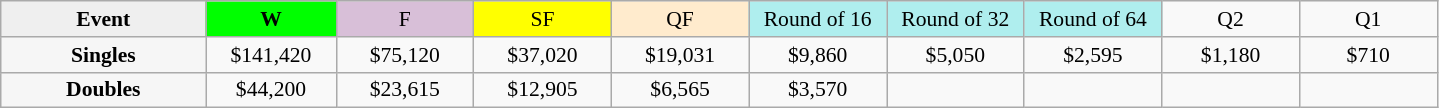<table class=wikitable style=font-size:90%;text-align:center>
<tr>
<td width=130 bgcolor=#efefef><strong>Event</strong></td>
<td width=80 bgcolor=lime><strong>W</strong></td>
<td width=85 bgcolor=thistle>F</td>
<td width=85 bgcolor=ffff00>SF</td>
<td width=85 bgcolor=ffebcd>QF</td>
<td width=85 bgcolor=afeeee>Round of 16</td>
<td width=85 bgcolor=afeeee>Round of 32</td>
<td width=85 bgcolor=afeeee>Round of 64</td>
<td width=85>Q2</td>
<td width=85>Q1</td>
</tr>
<tr>
<th style=background:#f6f6f6>Singles</th>
<td>$141,420</td>
<td>$75,120</td>
<td>$37,020</td>
<td>$19,031</td>
<td>$9,860</td>
<td>$5,050</td>
<td>$2,595</td>
<td>$1,180</td>
<td>$710</td>
</tr>
<tr>
<th style=background:#f6f6f6>Doubles</th>
<td>$44,200</td>
<td>$23,615</td>
<td>$12,905</td>
<td>$6,565</td>
<td>$3,570</td>
<td></td>
<td></td>
<td></td>
<td></td>
</tr>
</table>
